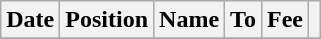<table class="wikitable" style="text-align:center;">
<tr>
<th>Date</th>
<th>Position</th>
<th>Name</th>
<th>To</th>
<th>Fee</th>
<th></th>
</tr>
<tr>
</tr>
</table>
